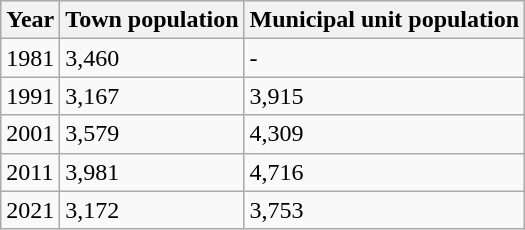<table class=wikitable>
<tr>
<th>Year</th>
<th>Town population</th>
<th>Municipal unit population</th>
</tr>
<tr ---->
<td>1981</td>
<td>3,460</td>
<td>-</td>
</tr>
<tr ---->
<td>1991</td>
<td>3,167</td>
<td>3,915</td>
</tr>
<tr ---->
<td>2001</td>
<td>3,579</td>
<td>4,309</td>
</tr>
<tr ---->
<td>2011</td>
<td>3,981</td>
<td>4,716</td>
</tr>
<tr ---->
<td>2021</td>
<td>3,172</td>
<td>3,753</td>
</tr>
</table>
